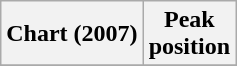<table class="wikitable plainrowheaders" style="text-align:center">
<tr>
<th scope="col">Chart (2007)</th>
<th scope="col">Peak<br>position</th>
</tr>
<tr>
</tr>
</table>
